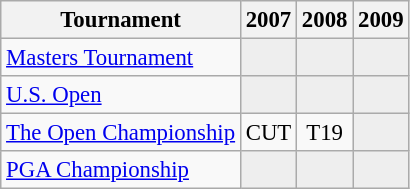<table class="wikitable" style="font-size:95%;text-align:center;">
<tr>
<th>Tournament</th>
<th>2007</th>
<th>2008</th>
<th>2009</th>
</tr>
<tr>
<td align=left><a href='#'>Masters Tournament</a></td>
<td style="background:#eeeeee;"></td>
<td style="background:#eeeeee;"></td>
<td style="background:#eeeeee;"></td>
</tr>
<tr>
<td align=left><a href='#'>U.S. Open</a></td>
<td style="background:#eeeeee;"></td>
<td style="background:#eeeeee;"></td>
<td style="background:#eeeeee;"></td>
</tr>
<tr>
<td align=left><a href='#'>The Open Championship</a></td>
<td>CUT</td>
<td>T19</td>
<td style="background:#eeeeee;"></td>
</tr>
<tr>
<td align=left><a href='#'>PGA Championship</a></td>
<td style="background:#eeeeee;"></td>
<td style="background:#eeeeee;"></td>
<td style="background:#eeeeee;"></td>
</tr>
</table>
